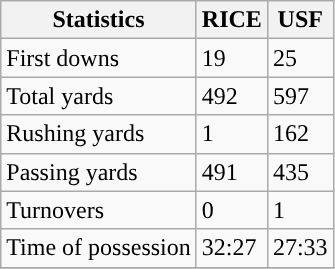<table class="wikitable" style="float: left;">
<tr>
<th>Statistics</th>
<th>RICE</th>
<th>USF</th>
</tr>
<tr>
<td>First downs</td>
<td>19</td>
<td>25</td>
</tr>
<tr>
<td>Total yards</td>
<td>492</td>
<td>597</td>
</tr>
<tr>
<td>Rushing yards</td>
<td>1</td>
<td>162</td>
</tr>
<tr>
<td>Passing yards</td>
<td>491</td>
<td>435</td>
</tr>
<tr>
<td>Turnovers</td>
<td>0</td>
<td>1</td>
</tr>
<tr>
<td>Time of possession</td>
<td>32:27</td>
<td>27:33</td>
</tr>
<tr>
</tr>
</table>
